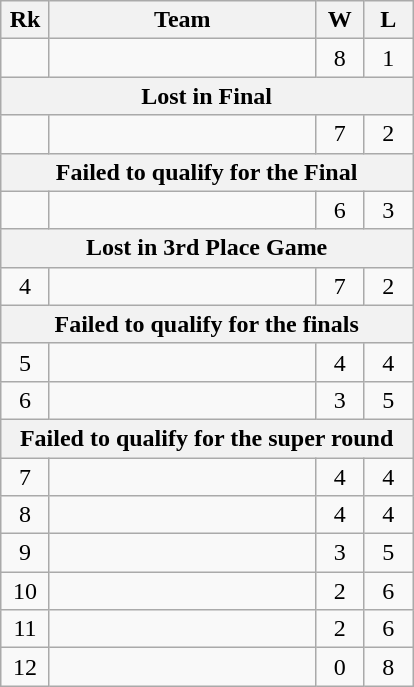<table class=wikitable style=text-align:center>
<tr>
<th width=25>Rk</th>
<th width=170>Team</th>
<th width=25>W</th>
<th width=25>L</th>
</tr>
<tr>
<td></td>
<td align=left></td>
<td>8</td>
<td>1</td>
</tr>
<tr>
<th colspan="6">Lost in Final</th>
</tr>
<tr>
<td></td>
<td align=left></td>
<td>7</td>
<td>2</td>
</tr>
<tr>
<th colspan="6">Failed to qualify for the Final</th>
</tr>
<tr>
<td></td>
<td align=left></td>
<td>6</td>
<td>3</td>
</tr>
<tr>
<th colspan="6">Lost in 3rd Place Game</th>
</tr>
<tr>
<td>4</td>
<td align=left></td>
<td>7</td>
<td>2</td>
</tr>
<tr>
<th colspan="6">Failed to qualify for the finals</th>
</tr>
<tr>
<td>5</td>
<td align=left></td>
<td>4</td>
<td>4</td>
</tr>
<tr>
<td>6</td>
<td align=left></td>
<td>3</td>
<td>5</td>
</tr>
<tr>
<th colspan="6">Failed to qualify for the super round</th>
</tr>
<tr>
<td>7</td>
<td align=left></td>
<td>4</td>
<td>4</td>
</tr>
<tr>
<td>8</td>
<td align=left></td>
<td>4</td>
<td>4</td>
</tr>
<tr>
<td>9</td>
<td align=left></td>
<td>3</td>
<td>5</td>
</tr>
<tr>
<td>10</td>
<td align=left></td>
<td>2</td>
<td>6</td>
</tr>
<tr>
<td>11</td>
<td align=left></td>
<td>2</td>
<td>6</td>
</tr>
<tr>
<td>12</td>
<td align=left></td>
<td>0</td>
<td>8</td>
</tr>
</table>
